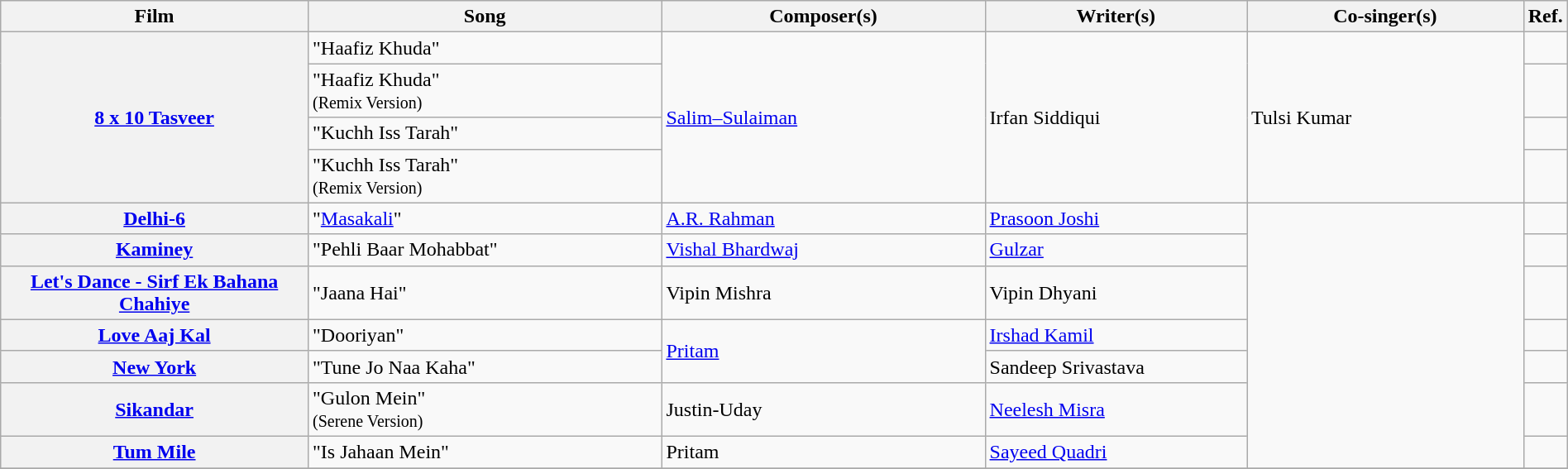<table class="wikitable plainrowheaders" width="100%" "textcolor:#000;">
<tr>
<th scope="col" width=20%><strong>Film</strong></th>
<th scope="col" width=23%><strong>Song</strong></th>
<th scope="col" width=21%><strong>Composer(s)</strong></th>
<th scope="col" width=17%><strong>Writer(s)</strong></th>
<th scope="col" width=18%><strong>Co-singer(s)</strong></th>
<th scope="col" width=1%><strong>Ref.</strong></th>
</tr>
<tr>
<th scope="row" rowspan="4"><strong><a href='#'>8 x 10 Tasveer</a></strong></th>
<td>"Haafiz Khuda"</td>
<td rowspan="4"><a href='#'>Salim–Sulaiman</a></td>
<td rowspan="4">Irfan Siddiqui</td>
<td rowspan="4">Tulsi Kumar</td>
<td></td>
</tr>
<tr>
<td>"Haafiz Khuda"<br><small>(Remix Version)</small></td>
<td></td>
</tr>
<tr>
<td>"Kuchh Iss Tarah"</td>
<td></td>
</tr>
<tr>
<td>"Kuchh Iss Tarah"<br><small>(Remix Version)</small></td>
<td></td>
</tr>
<tr>
<th scope="row"><strong><a href='#'>Delhi-6</a></strong></th>
<td>"<a href='#'>Masakali</a>"</td>
<td><a href='#'>A.R. Rahman</a></td>
<td><a href='#'>Prasoon Joshi</a></td>
<td rowspan="7"></td>
<td></td>
</tr>
<tr>
<th scope="row"><strong><a href='#'>Kaminey</a></strong></th>
<td>"Pehli Baar Mohabbat"</td>
<td><a href='#'>Vishal Bhardwaj</a></td>
<td><a href='#'>Gulzar</a></td>
<td></td>
</tr>
<tr>
<th scope="row"><strong><a href='#'>Let's Dance - Sirf Ek Bahana Chahiye</a></strong></th>
<td>"Jaana Hai"</td>
<td>Vipin Mishra</td>
<td>Vipin Dhyani</td>
<td></td>
</tr>
<tr>
<th scope="row"><strong><a href='#'>Love Aaj Kal</a></strong></th>
<td>"Dooriyan"</td>
<td rowspan="2"><a href='#'>Pritam</a></td>
<td><a href='#'>Irshad Kamil</a></td>
<td></td>
</tr>
<tr>
<th scope="row"><a href='#'><strong>New York</strong></a></th>
<td>"Tune Jo Naa Kaha"</td>
<td>Sandeep Srivastava</td>
<td></td>
</tr>
<tr>
<th scope="row"><a href='#'><strong>Sikandar</strong></a></th>
<td>"Gulon Mein"<br><small>(Serene Version)</small></td>
<td>Justin-Uday</td>
<td><a href='#'>Neelesh Misra</a></td>
<td></td>
</tr>
<tr>
<th scope="row"><strong><a href='#'>Tum Mile</a></strong></th>
<td>"Is Jahaan Mein"</td>
<td>Pritam</td>
<td><a href='#'>Sayeed Quadri</a></td>
<td></td>
</tr>
<tr>
</tr>
</table>
